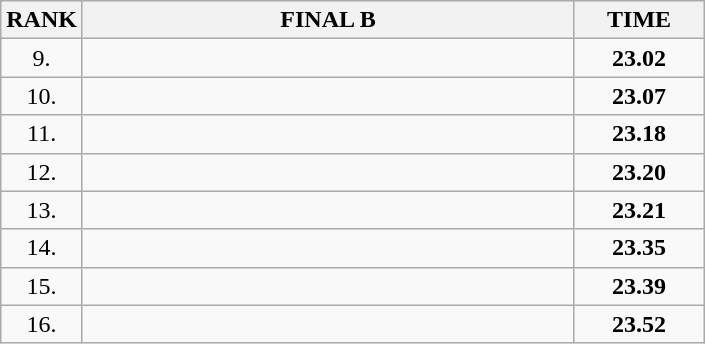<table class="wikitable">
<tr>
<th>RANK</th>
<th style="width: 20em">FINAL B</th>
<th style="width: 5em">TIME</th>
</tr>
<tr>
<td align="center">9.</td>
<td></td>
<td align="center"><strong>23.02</strong></td>
</tr>
<tr>
<td align="center">10.</td>
<td></td>
<td align="center"><strong>23.07</strong></td>
</tr>
<tr>
<td align="center">11.</td>
<td></td>
<td align="center"><strong>23.18</strong></td>
</tr>
<tr>
<td align="center">12.</td>
<td></td>
<td align="center"><strong>23.20</strong></td>
</tr>
<tr>
<td align="center">13.</td>
<td></td>
<td align="center"><strong>23.21</strong></td>
</tr>
<tr>
<td align="center">14.</td>
<td></td>
<td align="center"><strong>23.35</strong></td>
</tr>
<tr>
<td align="center">15.</td>
<td></td>
<td align="center"><strong>23.39</strong></td>
</tr>
<tr>
<td align="center">16.</td>
<td></td>
<td align="center"><strong>23.52</strong></td>
</tr>
</table>
